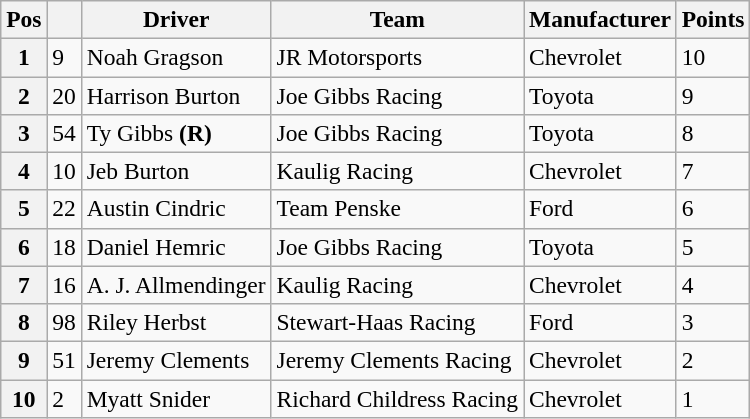<table class="wikitable" style="font-size:98%">
<tr>
<th>Pos</th>
<th></th>
<th>Driver</th>
<th>Team</th>
<th>Manufacturer</th>
<th>Points</th>
</tr>
<tr>
<th>1</th>
<td>9</td>
<td>Noah Gragson</td>
<td>JR Motorsports</td>
<td>Chevrolet</td>
<td>10</td>
</tr>
<tr>
<th>2</th>
<td>20</td>
<td>Harrison Burton</td>
<td>Joe Gibbs Racing</td>
<td>Toyota</td>
<td>9</td>
</tr>
<tr>
<th>3</th>
<td>54</td>
<td>Ty Gibbs <strong>(R)</strong></td>
<td>Joe Gibbs Racing</td>
<td>Toyota</td>
<td>8</td>
</tr>
<tr>
<th>4</th>
<td>10</td>
<td>Jeb Burton</td>
<td>Kaulig Racing</td>
<td>Chevrolet</td>
<td>7</td>
</tr>
<tr>
<th>5</th>
<td>22</td>
<td>Austin Cindric</td>
<td>Team Penske</td>
<td>Ford</td>
<td>6</td>
</tr>
<tr>
<th>6</th>
<td>18</td>
<td>Daniel Hemric</td>
<td>Joe Gibbs Racing</td>
<td>Toyota</td>
<td>5</td>
</tr>
<tr>
<th>7</th>
<td>16</td>
<td>A. J. Allmendinger</td>
<td>Kaulig Racing</td>
<td>Chevrolet</td>
<td>4</td>
</tr>
<tr>
<th>8</th>
<td>98</td>
<td>Riley Herbst</td>
<td>Stewart-Haas Racing</td>
<td>Ford</td>
<td>3</td>
</tr>
<tr>
<th>9</th>
<td>51</td>
<td>Jeremy Clements</td>
<td>Jeremy Clements Racing</td>
<td>Chevrolet</td>
<td>2</td>
</tr>
<tr>
<th>10</th>
<td>2</td>
<td>Myatt Snider</td>
<td>Richard Childress Racing</td>
<td>Chevrolet</td>
<td>1</td>
</tr>
</table>
